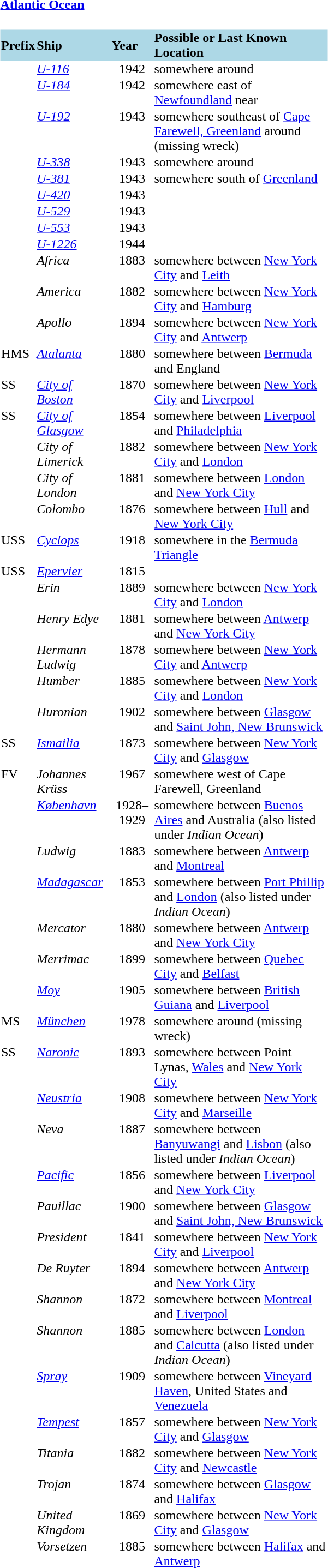<table class="collapsible collapsed" style="margin-bottom: 0; text-align: left;">
<tr>
<th style="width:400px;"><strong><a href='#'>Atlantic Ocean</a></strong></th>
</tr>
<tr>
<td><br><table class="sortable" style="margin-bottom: 0;" cellpadding="1" cellspacing="0">
<tr>
<th style="background:#ADD8E6;"><strong>Prefix</strong></th>
<th style="background:#ADD8E6;"><strong>Ship</strong></th>
<th style="background:#add8e6; width:50px;"><strong>Year</strong></th>
<th style="background:#ADD8E6;" class="unsortable">Possible or Last Known Location</th>
</tr>
<tr style="vertical-align:top">
<td></td>
<td><a href='#'><em>U-116</em></a></td>
<td style="text-align:center;">1942</td>
<td>somewhere around </td>
</tr>
<tr style="vertical-align:top">
<td></td>
<td><a href='#'><em>U-184</em></a></td>
<td style="text-align:center;">1942</td>
<td>somewhere east of <a href='#'>Newfoundland</a> near </td>
</tr>
<tr style="vertical-align:top">
<td></td>
<td><a href='#'><em>U-192</em></a></td>
<td style="text-align:center;">1943</td>
<td>somewhere southeast of <a href='#'>Cape Farewell, Greenland</a> around  (missing wreck)</td>
</tr>
<tr style="vertical-align:top">
<td></td>
<td><a href='#'><em>U-338</em></a></td>
<td style="text-align:center;">1943</td>
<td>somewhere around </td>
</tr>
<tr style="vertical-align:top">
<td></td>
<td><a href='#'><em>U-381</em></a></td>
<td style="text-align:center;">1943</td>
<td>somewhere south of <a href='#'>Greenland</a></td>
</tr>
<tr style="vertical-align:top">
<td></td>
<td><a href='#'><em>U-420</em></a></td>
<td style="text-align:center;">1943</td>
<td></td>
</tr>
<tr style="vertical-align:top">
<td></td>
<td><a href='#'><em>U-529</em></a></td>
<td style="text-align:center;">1943</td>
<td></td>
</tr>
<tr style="vertical-align:top">
<td></td>
<td><a href='#'><em>U-553</em></a></td>
<td style="text-align:center;">1943</td>
<td></td>
</tr>
<tr style="vertical-align:top">
<td></td>
<td><a href='#'><em>U-1226</em></a></td>
<td style="text-align:center;">1944</td>
<td></td>
</tr>
<tr style="vertical-align:top">
<td></td>
<td><em>Africa</em></td>
<td style="text-align:center;">1883</td>
<td>somewhere between <a href='#'>New York City</a> and <a href='#'>Leith</a></td>
</tr>
<tr style="vertical-align:top">
<td></td>
<td><em>America</em></td>
<td style="text-align:center;">1882</td>
<td>somewhere between <a href='#'>New York City</a> and <a href='#'>Hamburg</a></td>
</tr>
<tr style="vertical-align:top">
<td></td>
<td><em>Apollo</em></td>
<td style="text-align:center;">1894</td>
<td>somewhere between <a href='#'>New York City</a> and <a href='#'>Antwerp</a></td>
</tr>
<tr style="vertical-align:top">
<td>HMS</td>
<td><a href='#'><em>Atalanta</em></a></td>
<td style="text-align:center;">1880</td>
<td>somewhere between <a href='#'>Bermuda</a> and England</td>
</tr>
<tr style="vertical-align:top">
<td>SS</td>
<td><em><a href='#'>City of Boston</a></em></td>
<td style="text-align:center;">1870</td>
<td>somewhere between <a href='#'>New York City</a> and <a href='#'>Liverpool</a></td>
</tr>
<tr style="vertical-align:top">
<td>SS</td>
<td><a href='#'><em>City of Glasgow</em></a></td>
<td style="text-align:center;">1854</td>
<td>somewhere between <a href='#'>Liverpool</a> and <a href='#'>Philadelphia</a></td>
</tr>
<tr style="vertical-align:top">
<td></td>
<td><em>City of Limerick</em></td>
<td style="text-align:center;">1882</td>
<td>somewhere between <a href='#'>New York City</a> and <a href='#'>London</a></td>
</tr>
<tr style="vertical-align:top">
<td></td>
<td><em>City of London</em></td>
<td style="text-align:center;">1881</td>
<td>somewhere between <a href='#'>London</a> and <a href='#'>New York City</a></td>
</tr>
<tr style="vertical-align:top">
<td></td>
<td><em>Colombo</em></td>
<td style="text-align:center;">1876</td>
<td>somewhere between <a href='#'>Hull</a> and <a href='#'>New York City</a></td>
</tr>
<tr style="vertical-align:top">
<td>USS</td>
<td><a href='#'><em>Cyclops</em></a></td>
<td style="text-align:center;">1918</td>
<td>somewhere in the <a href='#'>Bermuda Triangle</a></td>
</tr>
<tr style="vertical-align:top">
<td>USS</td>
<td><a href='#'><em>Epervier</em></a></td>
<td style="text-align:center;">1815</td>
<td></td>
</tr>
<tr style="vertical-align:top">
<td></td>
<td><em>Erin</em></td>
<td style="text-align:center;">1889</td>
<td>somewhere between <a href='#'>New York City</a> and <a href='#'>London</a></td>
</tr>
<tr style="vertical-align:top">
<td></td>
<td><em>Henry Edye</em></td>
<td style="text-align:center;">1881</td>
<td>somewhere between <a href='#'>Antwerp</a> and <a href='#'>New York City</a></td>
</tr>
<tr style="vertical-align:top">
<td></td>
<td><em>Hermann Ludwig</em></td>
<td style="text-align:center;">1878</td>
<td>somewhere between <a href='#'>New York City</a> and <a href='#'>Antwerp</a></td>
</tr>
<tr style="vertical-align:top">
<td></td>
<td><em>Humber</em></td>
<td style="text-align:center;">1885</td>
<td>somewhere between <a href='#'>New York City</a> and <a href='#'>London</a></td>
</tr>
<tr style="vertical-align:top">
<td></td>
<td><em>Huronian</em></td>
<td style="text-align:center;">1902</td>
<td>somewhere between <a href='#'>Glasgow</a> and <a href='#'>Saint John, New Brunswick</a></td>
</tr>
<tr style="vertical-align:top">
<td>SS</td>
<td><a href='#'><em>Ismailia</em></a></td>
<td style="text-align:center;">1873</td>
<td>somewhere between <a href='#'>New York City</a> and <a href='#'>Glasgow</a></td>
</tr>
<tr style="vertical-align:top">
<td>FV</td>
<td><em>Johannes Krüss</em></td>
<td style="text-align:center;">1967</td>
<td>somewhere west of Cape Farewell, Greenland</td>
</tr>
<tr style="vertical-align:top">
<td></td>
<td><a href='#'><em>København</em></a></td>
<td style="text-align:center;">1928–1929</td>
<td>somewhere between <a href='#'>Buenos Aires</a> and Australia (also listed under <em>Indian Ocean</em>)</td>
</tr>
<tr style="vertical-align:top">
<td></td>
<td><em>Ludwig</em></td>
<td style="text-align:center;">1883</td>
<td>somewhere between <a href='#'>Antwerp</a> and <a href='#'>Montreal</a></td>
</tr>
<tr style="vertical-align:top">
<td></td>
<td><a href='#'><em>Madagascar</em></a></td>
<td style="text-align:center;">1853</td>
<td>somewhere between <a href='#'>Port Phillip</a> and <a href='#'>London</a> (also listed under <em>Indian Ocean</em>)</td>
</tr>
<tr style="vertical-align:top">
<td></td>
<td><em>Mercator</em></td>
<td style="text-align:center;">1880</td>
<td>somewhere between <a href='#'>Antwerp</a> and <a href='#'>New York City</a></td>
</tr>
<tr style="vertical-align:top">
<td></td>
<td><em>Merrimac</em></td>
<td style="text-align:center;">1899</td>
<td>somewhere between <a href='#'>Quebec City</a> and <a href='#'>Belfast</a></td>
</tr>
<tr style="vertical-align:top">
<td></td>
<td><a href='#'><em>Moy</em></a></td>
<td style="text-align:center;">1905</td>
<td>somewhere between <a href='#'>British Guiana</a> and <a href='#'>Liverpool</a></td>
</tr>
<tr style="vertical-align:top">
<td>MS</td>
<td><a href='#'><em>München</em></a></td>
<td style="text-align:center;">1978</td>
<td>somewhere around  (missing wreck)</td>
</tr>
<tr style="vertical-align:top">
<td>SS</td>
<td><a href='#'><em>Naronic</em></a></td>
<td style="text-align:center;">1893</td>
<td>somewhere between Point Lynas, <a href='#'>Wales</a> and <a href='#'>New York City</a></td>
</tr>
<tr style="vertical-align:top">
<td></td>
<td><a href='#'><em>Neustria</em></a></td>
<td style="text-align:center;">1908</td>
<td>somewhere between <a href='#'>New York City</a> and <a href='#'>Marseille</a></td>
</tr>
<tr style="vertical-align:top">
<td></td>
<td><em>Neva</em></td>
<td style="text-align:center;">1887</td>
<td>somewhere between <a href='#'>Banyuwangi</a> and <a href='#'>Lisbon</a> (also listed under <em>Indian Ocean</em>)</td>
</tr>
<tr style="vertical-align:top">
<td></td>
<td><a href='#'><em>Pacific</em></a></td>
<td style="text-align:center;">1856</td>
<td>somewhere between <a href='#'>Liverpool</a> and <a href='#'>New York City</a></td>
</tr>
<tr style="vertical-align:top">
<td></td>
<td><em>Pauillac</em></td>
<td style="text-align:center;">1900</td>
<td>somewhere between <a href='#'>Glasgow</a> and <a href='#'>Saint John, New Brunswick</a></td>
</tr>
<tr style="vertical-align:top">
<td></td>
<td><em>President</em></td>
<td style="text-align:center;">1841</td>
<td>somewhere between <a href='#'>New York City</a> and <a href='#'>Liverpool</a></td>
</tr>
<tr style="vertical-align:top">
<td></td>
<td><em>De Ruyter</em></td>
<td style="text-align:center;">1894</td>
<td>somewhere between <a href='#'>Antwerp</a> and <a href='#'>New York City</a></td>
</tr>
<tr style="vertical-align:top">
<td></td>
<td><em>Shannon</em></td>
<td style="text-align:center;">1872</td>
<td>somewhere between <a href='#'>Montreal</a> and <a href='#'>Liverpool</a></td>
</tr>
<tr style="vertical-align:top">
<td></td>
<td><em>Shannon</em></td>
<td style="text-align:center;">1885</td>
<td>somewhere between <a href='#'>London</a> and <a href='#'>Calcutta</a> (also listed under <em>Indian Ocean</em>)</td>
</tr>
<tr style="vertical-align:top">
<td></td>
<td><a href='#'><em>Spray</em></a></td>
<td style="text-align:center;">1909</td>
<td>somewhere between <a href='#'>Vineyard Haven</a>, United States and <a href='#'>Venezuela</a></td>
</tr>
<tr style="vertical-align:top">
<td></td>
<td><a href='#'><em>Tempest</em></a></td>
<td style="text-align:center;">1857</td>
<td>somewhere between <a href='#'>New York City</a> and <a href='#'>Glasgow</a></td>
</tr>
<tr style="vertical-align:top">
<td></td>
<td><em>Titania</em></td>
<td style="text-align:center;">1882</td>
<td>somewhere between <a href='#'>New York City</a> and <a href='#'>Newcastle</a></td>
</tr>
<tr style="vertical-align:top">
<td></td>
<td><em>Trojan</em></td>
<td style="text-align:center;">1874</td>
<td>somewhere between <a href='#'>Glasgow</a> and <a href='#'>Halifax</a></td>
</tr>
<tr style="vertical-align:top">
<td></td>
<td><em>United Kingdom</em></td>
<td style="text-align:center;">1869</td>
<td>somewhere between <a href='#'>New York City</a> and <a href='#'>Glasgow</a></td>
</tr>
<tr style="vertical-align:top">
<td></td>
<td><em>Vorsetzen</em></td>
<td style="text-align:center;">1885</td>
<td>somewhere between <a href='#'>Halifax</a> and <a href='#'>Antwerp</a></td>
</tr>
</table>
</td>
</tr>
</table>
